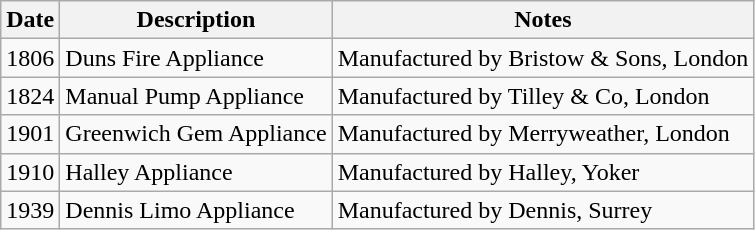<table class="wikitable sortable">
<tr>
<th>Date</th>
<th>Description</th>
<th>Notes</th>
</tr>
<tr>
<td>1806</td>
<td>Duns Fire Appliance</td>
<td>Manufactured by Bristow & Sons, London</td>
</tr>
<tr>
<td>1824</td>
<td>Manual Pump Appliance</td>
<td>Manufactured by Tilley & Co, London</td>
</tr>
<tr>
<td>1901</td>
<td>Greenwich Gem Appliance</td>
<td>Manufactured by Merryweather, London</td>
</tr>
<tr>
<td>1910</td>
<td>Halley Appliance</td>
<td>Manufactured by Halley, Yoker</td>
</tr>
<tr>
<td>1939</td>
<td>Dennis Limo Appliance</td>
<td>Manufactured by Dennis, Surrey</td>
</tr>
</table>
